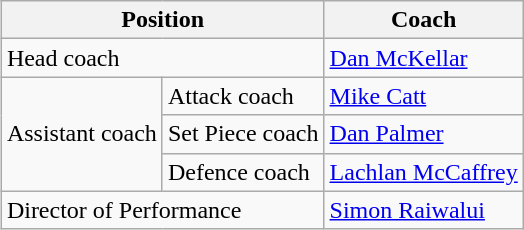<table class="wikitable" style="float: right">
<tr>
<th colspan=2>Position</th>
<th>Coach</th>
</tr>
<tr>
<td colspan=2>Head coach</td>
<td> <a href='#'>Dan McKellar</a></td>
</tr>
<tr>
<td rowspan=3>Assistant coach</td>
<td>Attack coach</td>
<td> <a href='#'>Mike Catt</a></td>
</tr>
<tr>
<td>Set Piece coach</td>
<td> <a href='#'>Dan Palmer</a></td>
</tr>
<tr>
<td>Defence coach</td>
<td> <a href='#'>Lachlan McCaffrey</a></td>
</tr>
<tr>
<td colspan=2>Director of Performance</td>
<td> <a href='#'>Simon Raiwalui</a></td>
</tr>
</table>
